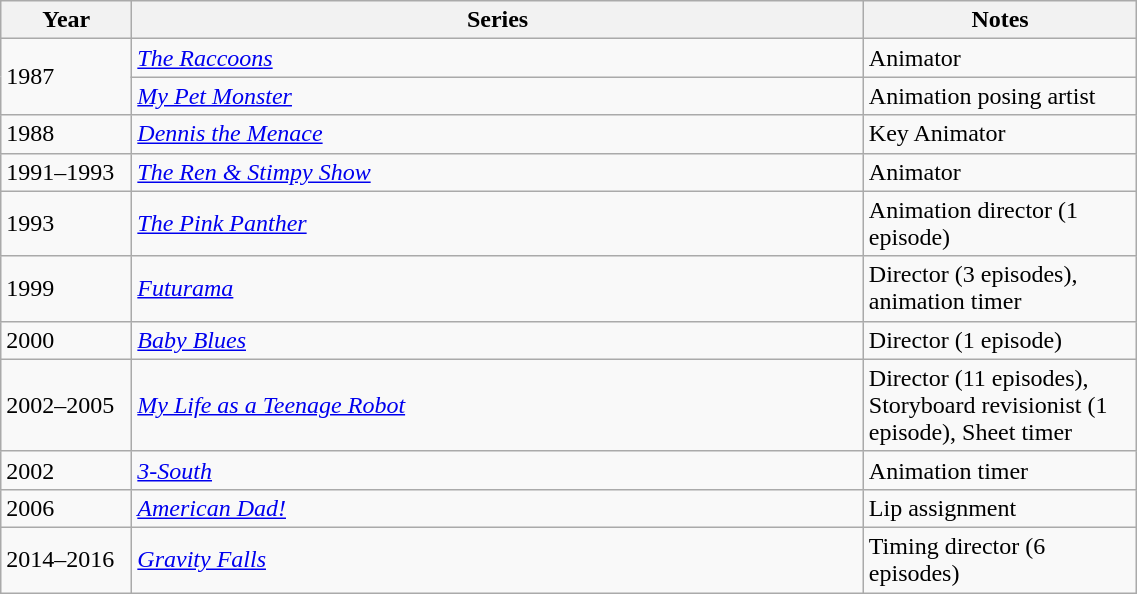<table class="wikitable" width="60%">
<tr>
<th width="80px">Year</th>
<th>Series</th>
<th width="175px">Notes</th>
</tr>
<tr>
<td rowspan="2">1987</td>
<td><em><a href='#'>The Raccoons</a></em></td>
<td>Animator</td>
</tr>
<tr>
<td><em><a href='#'>My Pet Monster</a></em></td>
<td>Animation posing artist</td>
</tr>
<tr>
<td>1988</td>
<td><em><a href='#'>Dennis the Menace</a></em></td>
<td>Key Animator</td>
</tr>
<tr>
<td>1991–1993</td>
<td><em><a href='#'>The Ren & Stimpy Show</a></em></td>
<td>Animator</td>
</tr>
<tr>
<td>1993</td>
<td><em><a href='#'>The Pink Panther</a></em></td>
<td>Animation director (1 episode)</td>
</tr>
<tr>
<td>1999</td>
<td><em><a href='#'>Futurama</a></em></td>
<td>Director (3 episodes), animation timer</td>
</tr>
<tr>
<td>2000</td>
<td><em><a href='#'>Baby Blues</a></em></td>
<td>Director (1 episode)</td>
</tr>
<tr>
<td>2002–2005</td>
<td><em><a href='#'>My Life as a Teenage Robot</a></em></td>
<td>Director (11 episodes), Storyboard revisionist (1 episode), Sheet timer</td>
</tr>
<tr>
<td>2002</td>
<td><em><a href='#'>3-South</a></em></td>
<td>Animation timer</td>
</tr>
<tr>
<td>2006</td>
<td><em><a href='#'>American Dad!</a></em></td>
<td>Lip assignment</td>
</tr>
<tr>
<td>2014–2016</td>
<td><em><a href='#'>Gravity Falls</a></em></td>
<td>Timing director (6 episodes)</td>
</tr>
</table>
